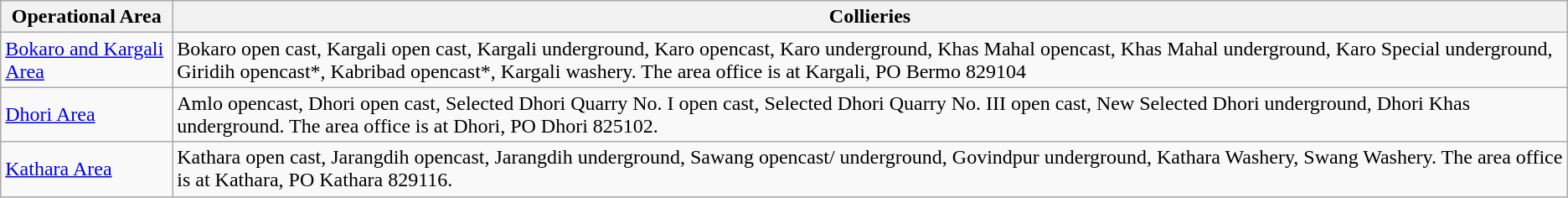<table class="wikitable">
<tr>
<th>Operational Area</th>
<th>Collieries</th>
</tr>
<tr>
<td><a href='#'>Bokaro and Kargali Area</a></td>
<td>Bokaro open cast, Kargali open cast, Kargali underground, Karo opencast, Karo underground, Khas Mahal opencast, Khas Mahal underground, Karo Special underground, Giridih opencast*, Kabribad opencast*, Kargali washery. The area office is at Kargali, PO Bermo 829104</td>
</tr>
<tr>
<td><a href='#'>Dhori Area</a></td>
<td>Amlo opencast, Dhori open cast, Selected Dhori Quarry No. I open cast, Selected Dhori  Quarry No. III open cast, New Selected Dhori underground, Dhori Khas underground. The area office is at Dhori, PO Dhori 825102.</td>
</tr>
<tr>
<td><a href='#'>Kathara Area</a></td>
<td>Kathara open cast, Jarangdih opencast, Jarangdih underground, Sawang opencast/ underground, Govindpur underground, Kathara Washery, Swang Washery. The area office is at Kathara, PO Kathara 829116.</td>
</tr>
</table>
